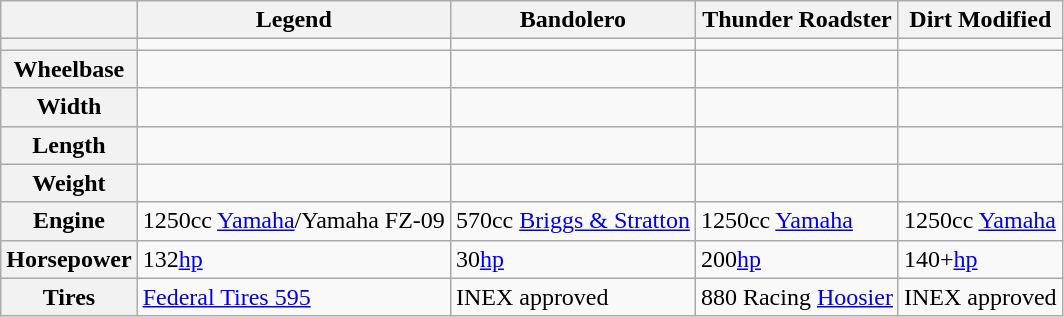<table class="wikitable">
<tr>
<th></th>
<th>Legend</th>
<th>Bandolero</th>
<th>Thunder Roadster</th>
<th>Dirt Modified</th>
</tr>
<tr>
<th></th>
<td></td>
<td></td>
<td></td>
<td></td>
</tr>
<tr>
<th valign=left>Wheelbase</th>
<td></td>
<td></td>
<td></td>
<td></td>
</tr>
<tr>
<th valign=left>Width</th>
<td></td>
<td></td>
<td></td>
<td></td>
</tr>
<tr>
<th valign=left>Length</th>
<td></td>
<td></td>
<td></td>
<td></td>
</tr>
<tr>
<th valign=left>Weight</th>
<td></td>
<td></td>
<td></td>
<td></td>
</tr>
<tr>
<th valign=left>Engine</th>
<td>1250cc <a href='#'>Yamaha</a>/Yamaha FZ-09</td>
<td>570cc <a href='#'>Briggs & Stratton</a></td>
<td>1250cc <a href='#'>Yamaha</a></td>
<td>1250cc <a href='#'>Yamaha</a></td>
</tr>
<tr>
<th valign=left>Horsepower</th>
<td>132<a href='#'>hp</a></td>
<td>30<a href='#'>hp</a></td>
<td>200<a href='#'>hp</a></td>
<td>140+<a href='#'>hp</a></td>
</tr>
<tr>
<th valign=left>Tires</th>
<td><a href='#'>Federal Tires 595</a></td>
<td>INEX approved</td>
<td>880 Racing <a href='#'>Hoosier</a></td>
<td>INEX approved</td>
</tr>
</table>
